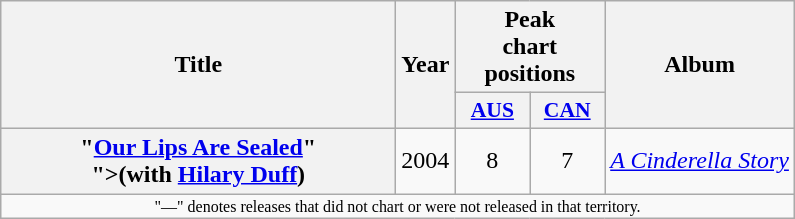<table class="wikitable plainrowheaders" style="text-align:center;">
<tr>
<th scope="col" rowspan="2" style="width:16em;">Title</th>
<th scope="col" rowspan="2">Year</th>
<th scope="col" colspan="2">Peak<br>chart<br>positions</th>
<th scope="col" rowspan="2">Album</th>
</tr>
<tr>
<th scope="col" style="width:3em; font-size:90%;"><a href='#'>AUS</a><br></th>
<th scope="col" style="width:3em; font-size:90%;"><a href='#'>CAN</a><br></th>
</tr>
<tr>
<th scope="row">"<a href='#'>Our Lips Are Sealed</a>"<br><span>">(with <a href='#'>Hilary Duff</a>)</span></th>
<td>2004</td>
<td>8</td>
<td>7</td>
<td><em><a href='#'>A Cinderella Story</a></em></td>
</tr>
<tr>
<td align="center" colspan="15" style="font-size:8pt">"—" denotes releases that did not chart or were not released in that territory.</td>
</tr>
</table>
